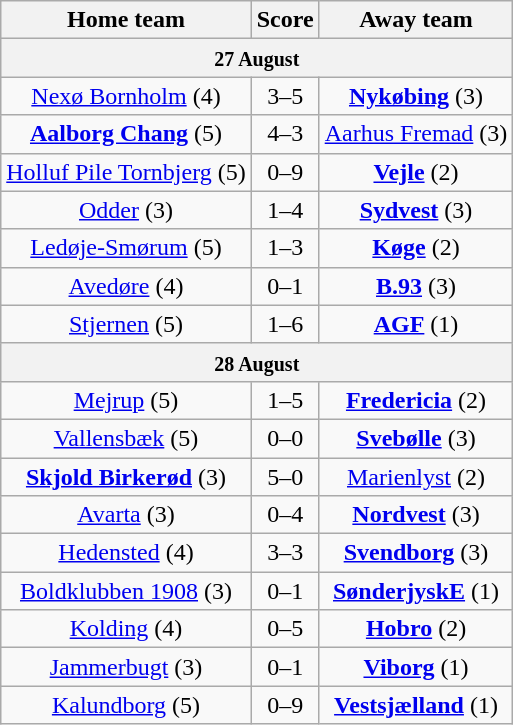<table class="wikitable" style="text-align: center">
<tr>
<th>Home team</th>
<th>Score</th>
<th>Away team</th>
</tr>
<tr>
<th colspan="4" align="center"><small>27 August</small></th>
</tr>
<tr>
<td><a href='#'>Nexø Bornholm</a> (4)</td>
<td>3–5</td>
<td><strong><a href='#'>Nykøbing</a></strong> (3)</td>
</tr>
<tr>
<td><strong><a href='#'>Aalborg Chang</a></strong> (5)</td>
<td>4–3</td>
<td><a href='#'>Aarhus Fremad</a> (3)</td>
</tr>
<tr>
<td><a href='#'>Holluf Pile Tornbjerg</a> (5)</td>
<td>0–9</td>
<td><strong><a href='#'>Vejle</a></strong> (2)</td>
</tr>
<tr>
<td><a href='#'>Odder</a> (3)</td>
<td>1–4 </td>
<td><strong><a href='#'>Sydvest</a></strong> (3)</td>
</tr>
<tr>
<td><a href='#'>Ledøje-Smørum</a> (5)</td>
<td>1–3</td>
<td><strong><a href='#'>Køge</a></strong> (2)</td>
</tr>
<tr>
<td><a href='#'>Avedøre</a> (4)</td>
<td>0–1</td>
<td><strong><a href='#'>B.93</a></strong> (3)</td>
</tr>
<tr>
<td><a href='#'>Stjernen</a> (5)</td>
<td>1–6</td>
<td><strong><a href='#'>AGF</a></strong> (1)</td>
</tr>
<tr>
<th colspan="4" align="center"><small>28 August</small></th>
</tr>
<tr>
<td><a href='#'>Mejrup</a> (5)</td>
<td>1–5</td>
<td><strong><a href='#'>Fredericia</a></strong> (2)</td>
</tr>
<tr>
<td><a href='#'>Vallensbæk</a> (5)</td>
<td>0–0 </td>
<td><strong><a href='#'>Svebølle</a></strong> (3)</td>
</tr>
<tr>
<td><strong><a href='#'>Skjold Birkerød</a></strong> (3)</td>
<td>5–0</td>
<td><a href='#'>Marienlyst</a> (2)</td>
</tr>
<tr>
<td><a href='#'>Avarta</a> (3)</td>
<td>0–4</td>
<td><strong><a href='#'>Nordvest</a></strong> (3)</td>
</tr>
<tr>
<td><a href='#'>Hedensted</a> (4)</td>
<td>3–3 </td>
<td><strong><a href='#'>Svendborg</a></strong> (3)</td>
</tr>
<tr>
<td><a href='#'>Boldklubben 1908</a> (3)</td>
<td>0–1</td>
<td><strong><a href='#'>SønderjyskE</a></strong> (1)</td>
</tr>
<tr>
<td><a href='#'>Kolding</a> (4)</td>
<td>0–5</td>
<td><strong><a href='#'>Hobro</a></strong> (2)</td>
</tr>
<tr>
<td><a href='#'>Jammerbugt</a> (3)</td>
<td>0–1</td>
<td><strong><a href='#'>Viborg</a></strong> (1)</td>
</tr>
<tr>
<td><a href='#'>Kalundborg</a> (5)</td>
<td>0–9</td>
<td><strong><a href='#'>Vestsjælland</a></strong> (1)</td>
</tr>
</table>
